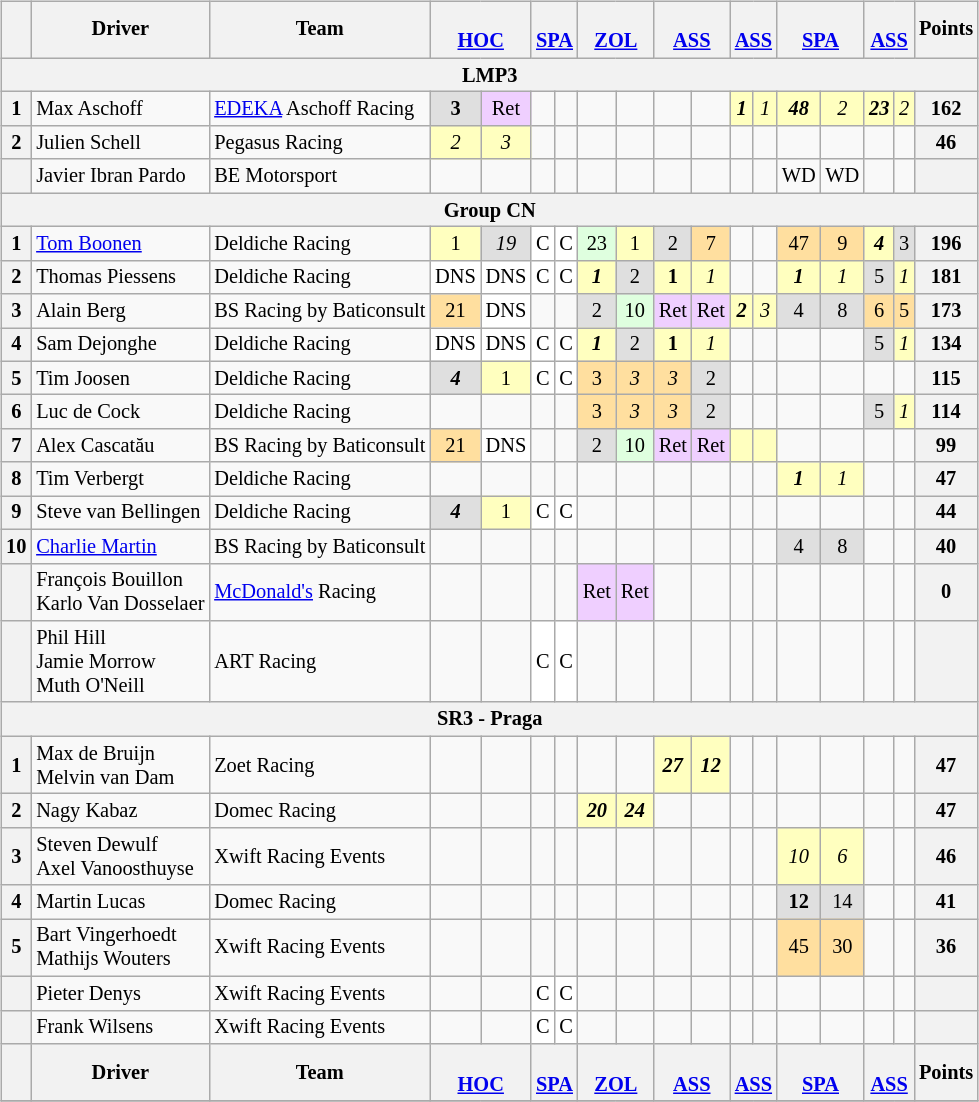<table>
<tr valign="top">
<td><br><table class="wikitable" style="font-size: 85%; text-align:center;">
<tr>
<th></th>
<th>Driver</th>
<th>Team</th>
<th colspan=2><br><a href='#'>HOC</a></th>
<th colspan=2><br><a href='#'>SPA</a></th>
<th colspan=2><br><a href='#'>ZOL</a></th>
<th colspan=2><br><a href='#'>ASS</a></th>
<th colspan=2><br><a href='#'>ASS</a></th>
<th colspan=2><br><a href='#'>SPA</a></th>
<th colspan=2><br><a href='#'>ASS</a></th>
<th>Points</th>
</tr>
<tr>
<th colspan=18>LMP3</th>
</tr>
<tr>
<th>1</th>
<td align=left> Max Aschoff</td>
<td align=left> <a href='#'>EDEKA</a> Aschoff Racing</td>
<td style="background:#DFDFDF;"><strong>3</strong></td>
<td style="background:#EFCFFF;">Ret</td>
<td></td>
<td></td>
<td></td>
<td></td>
<td></td>
<td></td>
<td style="background:#FFFFBF;"><strong><em>1</em></strong></td>
<td style="background:#FFFFBF;"><em>1</em></td>
<td style="background:#FFFFBF;"><strong><em>48</em></strong></td>
<td style="background:#FFFFBF;"><em>2</em></td>
<td style="background:#FFFFBF;"><strong><em>23</em></strong></td>
<td style="background:#FFFFBF;"><em>2</em></td>
<th>162</th>
</tr>
<tr>
<th>2</th>
<td align=left> Julien Schell</td>
<td align=left> Pegasus Racing</td>
<td style="background:#FFFFBF;"><em>2</em></td>
<td style="background:#FFFFBF;"><em>3</em></td>
<td></td>
<td></td>
<td></td>
<td></td>
<td></td>
<td></td>
<td></td>
<td></td>
<td></td>
<td></td>
<td></td>
<td></td>
<th>46</th>
</tr>
<tr>
<th></th>
<td align=left> Javier Ibran Pardo</td>
<td align=left> BE Motorsport</td>
<td></td>
<td></td>
<td></td>
<td></td>
<td></td>
<td></td>
<td></td>
<td></td>
<td></td>
<td></td>
<td>WD</td>
<td>WD</td>
<td></td>
<td></td>
<th></th>
</tr>
<tr>
<th colspan=18>Group CN</th>
</tr>
<tr>
<th>1</th>
<td align=left> <a href='#'>Tom Boonen</a></td>
<td align=left> Deldiche Racing</td>
<td style="background:#FFFFBF;">1</td>
<td style="background:#DFDFDF;"><em>19</em></td>
<td style="background:#FFFFFF;">C</td>
<td style="background:#FFFFFF;">C</td>
<td style="background:#DFFFDF;">23</td>
<td style="background:#FFFFBF;">1</td>
<td style="background:#DFDFDF;">2</td>
<td style="background:#FFDF9F;">7</td>
<td></td>
<td></td>
<td style="background:#FFDF9F;">47</td>
<td style="background:#FFDF9F;">9</td>
<td style="background:#FFFFBF;"><strong><em>4</em></strong></td>
<td style="background:#DFDFDF;">3</td>
<th>196</th>
</tr>
<tr>
<th>2</th>
<td align=left> Thomas Piessens</td>
<td align=left> Deldiche Racing</td>
<td style="background:#FFFFFF;">DNS</td>
<td style="background:#FFFFFF;">DNS</td>
<td style="background:#FFFFFF;">C</td>
<td style="background:#FFFFFF;">C</td>
<td style="background:#FFFFBF;"><strong><em>1</em></strong></td>
<td style="background:#DFDFDF;">2</td>
<td style="background:#FFFFBF;"><strong>1</strong></td>
<td style="background:#FFFFBF;"><em>1</em></td>
<td></td>
<td></td>
<td style="background:#FFFFBF;"><strong><em>1</em></strong></td>
<td style="background:#FFFFBF;"><em>1</em></td>
<td style="background:#DFDFDF;">5</td>
<td style="background:#FFFFBF;"><em>1</em></td>
<th>181</th>
</tr>
<tr>
<th>3</th>
<td align=left> Alain Berg</td>
<td align=left> BS Racing by Baticonsult</td>
<td style="background:#FFDF9F;">21</td>
<td style="background:#FFFFFF;">DNS</td>
<td></td>
<td></td>
<td style="background:#DFDFDF;">2</td>
<td style="background:#DFFFDF;">10</td>
<td style="background:#EFCFFF;">Ret</td>
<td style="background:#EFCFFF;">Ret</td>
<td style="background:#FFFFBF;"><strong><em>2</em></strong></td>
<td style="background:#FFFFBF;"><em>3</em></td>
<td style="background:#DFDFDF;">4</td>
<td style="background:#DFDFDF;">8</td>
<td style="background:#FFDF9F;">6</td>
<td style="background:#FFDF9F;">5</td>
<th>173</th>
</tr>
<tr>
<th>4</th>
<td align=left> Sam Dejonghe</td>
<td align=left> Deldiche Racing</td>
<td style="background:#FFFFFF;">DNS</td>
<td style="background:#FFFFFF;">DNS</td>
<td style="background:#FFFFFF;">C</td>
<td style="background:#FFFFFF;">C</td>
<td style="background:#FFFFBF;"><strong><em>1</em></strong></td>
<td style="background:#DFDFDF;">2</td>
<td style="background:#FFFFBF;"><strong>1</strong></td>
<td style="background:#FFFFBF;"><em>1</em></td>
<td></td>
<td></td>
<td></td>
<td></td>
<td style="background:#DFDFDF;">5</td>
<td style="background:#FFFFBF;"><em>1</em></td>
<th>134</th>
</tr>
<tr>
<th>5</th>
<td align=left> Tim Joosen</td>
<td align=left> Deldiche Racing</td>
<td style="background:#DFDFDF;"><strong><em>4</em></strong></td>
<td style="background:#FFFFBF;">1</td>
<td style="background:#FFFFFF;">C</td>
<td style="background:#FFFFFF;">C</td>
<td style="background:#FFDF9F;">3</td>
<td style="background:#FFDF9F;"><em>3</em></td>
<td style="background:#FFDF9F;"><em>3</em></td>
<td style="background:#DFDFDF;">2</td>
<td></td>
<td></td>
<td></td>
<td></td>
<td></td>
<td></td>
<th>115</th>
</tr>
<tr>
<th>6</th>
<td align=left> Luc de Cock</td>
<td align=left> Deldiche Racing</td>
<td></td>
<td></td>
<td></td>
<td></td>
<td style="background:#FFDF9F;">3</td>
<td style="background:#FFDF9F;"><em>3</em></td>
<td style="background:#FFDF9F;"><em>3</em></td>
<td style="background:#DFDFDF;">2</td>
<td></td>
<td></td>
<td></td>
<td></td>
<td style="background:#DFDFDF;">5</td>
<td style="background:#FFFFBF;"><em>1</em></td>
<th>114</th>
</tr>
<tr>
<th>7</th>
<td align=left> Alex Cascatău</td>
<td align=left> BS Racing by Baticonsult</td>
<td style="background:#FFDF9F;">21</td>
<td style="background:#FFFFFF;">DNS</td>
<td></td>
<td></td>
<td style="background:#DFDFDF;">2</td>
<td style="background:#DFFFDF;">10</td>
<td style="background:#EFCFFF;">Ret</td>
<td style="background:#EFCFFF;">Ret</td>
<td style="background:#FFFFBF;"></td>
<td style="background:#FFFFBF;"></td>
<td></td>
<td></td>
<td></td>
<td></td>
<th>99</th>
</tr>
<tr>
<th>8</th>
<td align=left> Tim Verbergt</td>
<td align=left> Deldiche Racing</td>
<td></td>
<td></td>
<td></td>
<td></td>
<td></td>
<td></td>
<td></td>
<td></td>
<td></td>
<td></td>
<td style="background:#FFFFBF;"><strong><em>1</em></strong></td>
<td style="background:#FFFFBF;"><em>1</em></td>
<td></td>
<td></td>
<th>47</th>
</tr>
<tr>
<th>9</th>
<td align=left> Steve van Bellingen</td>
<td align=left> Deldiche Racing</td>
<td style="background:#DFDFDF;"><strong><em>4</em></strong></td>
<td style="background:#FFFFBF;">1</td>
<td style="background:#FFFFFF;">C</td>
<td style="background:#FFFFFF;">C</td>
<td></td>
<td></td>
<td></td>
<td></td>
<td></td>
<td></td>
<td></td>
<td></td>
<td></td>
<td></td>
<th>44</th>
</tr>
<tr>
<th>10</th>
<td align=left> <a href='#'>Charlie Martin</a></td>
<td align=left> BS Racing by Baticonsult</td>
<td></td>
<td></td>
<td></td>
<td></td>
<td></td>
<td></td>
<td></td>
<td></td>
<td></td>
<td></td>
<td style="background:#DFDFDF;">4</td>
<td style="background:#DFDFDF;">8</td>
<td></td>
<td></td>
<th>40</th>
</tr>
<tr>
<th></th>
<td align=left> François Bouillon<br> Karlo Van Dosselaer</td>
<td align=left> <a href='#'>McDonald's</a> Racing</td>
<td></td>
<td></td>
<td></td>
<td></td>
<td style="background:#EFCFFF;">Ret</td>
<td style="background:#EFCFFF;">Ret</td>
<td></td>
<td></td>
<td></td>
<td></td>
<td></td>
<td></td>
<td></td>
<td></td>
<th>0</th>
</tr>
<tr>
<th></th>
<td align=left> Phil Hill<br> Jamie Morrow<br> Muth O'Neill</td>
<td align=left> ART Racing</td>
<td></td>
<td></td>
<td style="background:#FFFFFF;">C</td>
<td style="background:#FFFFFF;">C</td>
<td></td>
<td></td>
<td></td>
<td></td>
<td></td>
<td></td>
<td></td>
<td></td>
<td></td>
<td></td>
<th></th>
</tr>
<tr>
<th colspan=18>SR3 - Praga</th>
</tr>
<tr>
<th>1</th>
<td align=left> Max de Bruijn<br> Melvin van Dam</td>
<td align=left> Zoet Racing</td>
<td></td>
<td></td>
<td></td>
<td></td>
<td></td>
<td></td>
<td style="background:#FFFFBF;"><strong><em>27</em></strong></td>
<td style="background:#FFFFBF;"><strong><em>12</em></strong></td>
<td></td>
<td></td>
<td></td>
<td></td>
<td></td>
<td></td>
<th>47</th>
</tr>
<tr>
<th>2</th>
<td align=left> Nagy Kabaz</td>
<td align=left> Domec Racing</td>
<td></td>
<td></td>
<td></td>
<td></td>
<td style="background:#FFFFBF;"><strong><em>20</em></strong></td>
<td style="background:#FFFFBF;"><strong><em>24</em></strong></td>
<td></td>
<td></td>
<td></td>
<td></td>
<td></td>
<td></td>
<td></td>
<td></td>
<th>47</th>
</tr>
<tr>
<th>3</th>
<td align=left> Steven Dewulf<br> Axel Vanoosthuyse</td>
<td align=left> Xwift Racing Events</td>
<td></td>
<td></td>
<td></td>
<td></td>
<td></td>
<td></td>
<td></td>
<td></td>
<td></td>
<td></td>
<td style="background:#FFFFBF;"><em>10</em></td>
<td style="background:#FFFFBF;"><em>6</em></td>
<td></td>
<td></td>
<th>46</th>
</tr>
<tr>
<th>4</th>
<td align=left> Martin Lucas</td>
<td align=left> Domec Racing</td>
<td></td>
<td></td>
<td></td>
<td></td>
<td></td>
<td></td>
<td></td>
<td></td>
<td></td>
<td></td>
<td style="background:#DFDFDF;"><strong>12</strong></td>
<td style="background:#DFDFDF;">14</td>
<td></td>
<td></td>
<th>41</th>
</tr>
<tr>
<th>5</th>
<td align=left> Bart Vingerhoedt<br> Mathijs Wouters</td>
<td align=left> Xwift Racing Events</td>
<td></td>
<td></td>
<td></td>
<td></td>
<td></td>
<td></td>
<td></td>
<td></td>
<td></td>
<td></td>
<td style="background:#FFDF9F;">45</td>
<td style="background:#FFDF9F;">30</td>
<td></td>
<td></td>
<th>36</th>
</tr>
<tr>
<th></th>
<td align=left> Pieter Denys</td>
<td align=left> Xwift Racing Events</td>
<td></td>
<td></td>
<td style="background:#FFFFFF;">C</td>
<td style="background:#FFFFFF;">C</td>
<td></td>
<td></td>
<td></td>
<td></td>
<td></td>
<td></td>
<td></td>
<td></td>
<td></td>
<td></td>
<th></th>
</tr>
<tr>
<th></th>
<td align=left> Frank Wilsens</td>
<td align=left> Xwift Racing Events</td>
<td></td>
<td></td>
<td style="background:#FFFFFF;">C</td>
<td style="background:#FFFFFF;">C</td>
<td></td>
<td></td>
<td></td>
<td></td>
<td></td>
<td></td>
<td></td>
<td></td>
<td></td>
<td></td>
<th></th>
</tr>
<tr>
<th></th>
<th>Driver</th>
<th>Team</th>
<th colspan=2><br><a href='#'>HOC</a></th>
<th colspan=2><br><a href='#'>SPA</a></th>
<th colspan=2><br><a href='#'>ZOL</a></th>
<th colspan=2><br><a href='#'>ASS</a></th>
<th colspan=2><br><a href='#'>ASS</a></th>
<th colspan=2><br><a href='#'>SPA</a></th>
<th colspan=2><br><a href='#'>ASS</a></th>
<th>Points</th>
</tr>
<tr>
</tr>
</table>
</td>
<td><br>
<br></td>
</tr>
</table>
